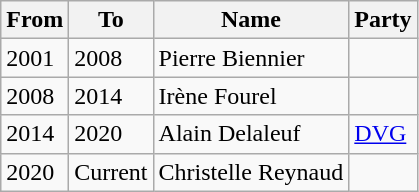<table class="wikitable">
<tr>
<th>From</th>
<th>To</th>
<th>Name</th>
<th>Party</th>
</tr>
<tr>
<td>2001</td>
<td>2008</td>
<td>Pierre Biennier</td>
<td></td>
</tr>
<tr>
<td>2008</td>
<td>2014</td>
<td>Irène Fourel</td>
<td></td>
</tr>
<tr>
<td>2014</td>
<td>2020</td>
<td>Alain Delaleuf</td>
<td><a href='#'>DVG</a></td>
</tr>
<tr>
<td>2020</td>
<td>Current</td>
<td>Christelle Reynaud</td>
<td></td>
</tr>
</table>
